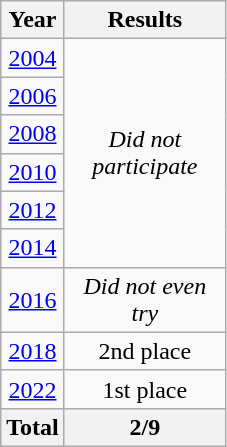<table class="wikitable" style="text-align: center;">
<tr>
<th>Year</th>
<th width="100">Results</th>
</tr>
<tr>
<td> <a href='#'>2004</a></td>
<td rowspan="6"><em>Did not participate</em></td>
</tr>
<tr>
<td> <a href='#'>2006</a></td>
</tr>
<tr>
<td> <a href='#'>2008</a></td>
</tr>
<tr>
<td> <a href='#'>2010</a></td>
</tr>
<tr>
<td> <a href='#'>2012</a></td>
</tr>
<tr>
<td> <a href='#'>2014</a></td>
</tr>
<tr>
<td> <a href='#'>2016</a></td>
<td><em>Did not even try</em></td>
</tr>
<tr>
<td> <a href='#'>2018</a></td>
<td>2nd place</td>
</tr>
<tr>
<td> <a href='#'>2022</a></td>
<td>1st place</td>
</tr>
<tr>
<th>Total</th>
<th>2/9</th>
</tr>
</table>
